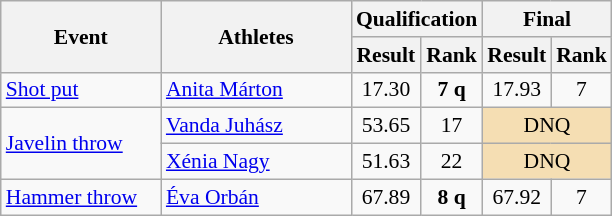<table class="wikitable" border="1" style="font-size:90%">
<tr>
<th rowspan="2" width=100>Event</th>
<th rowspan="2" width=120>Athletes</th>
<th colspan="2">Qualification</th>
<th colspan="2">Final</th>
</tr>
<tr>
<th>Result</th>
<th>Rank</th>
<th>Result</th>
<th>Rank</th>
</tr>
<tr>
<td><a href='#'>Shot put</a></td>
<td><a href='#'>Anita Márton</a></td>
<td align=center>17.30</td>
<td align=center><strong>7 q</strong></td>
<td align=center>17.93</td>
<td align=center>7</td>
</tr>
<tr>
<td rowspan=2><a href='#'>Javelin throw</a></td>
<td><a href='#'>Vanda Juhász</a></td>
<td align=center>53.65</td>
<td align=center>17</td>
<td colspan=2 align=center bgcolor="wheat">DNQ</td>
</tr>
<tr>
<td><a href='#'>Xénia Nagy</a></td>
<td align=center>51.63</td>
<td align=center>22</td>
<td colspan=2 align=center bgcolor="wheat">DNQ</td>
</tr>
<tr>
<td><a href='#'>Hammer throw</a></td>
<td><a href='#'>Éva Orbán</a></td>
<td align=center>67.89</td>
<td align=center><strong>8 q</strong></td>
<td align=center>67.92</td>
<td align=center>7</td>
</tr>
</table>
